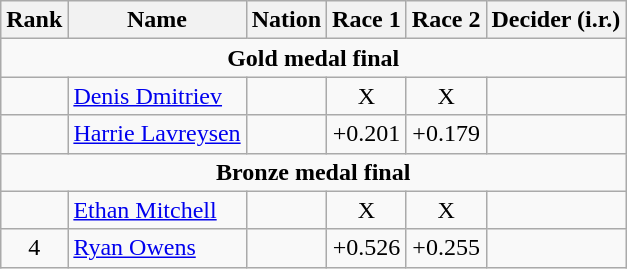<table class="wikitable" style="text-align:center">
<tr>
<th>Rank</th>
<th>Name</th>
<th>Nation</th>
<th>Race 1</th>
<th>Race 2</th>
<th>Decider (i.r.)</th>
</tr>
<tr>
<td colspan=6><strong>Gold medal final</strong></td>
</tr>
<tr>
<td></td>
<td align=left><a href='#'>Denis Dmitriev</a></td>
<td align=left></td>
<td>X</td>
<td>X</td>
<td></td>
</tr>
<tr>
<td></td>
<td align=left><a href='#'>Harrie Lavreysen</a></td>
<td align=left></td>
<td>+0.201</td>
<td>+0.179</td>
<td></td>
</tr>
<tr>
<td colspan=6><strong>Bronze medal final</strong></td>
</tr>
<tr>
<td></td>
<td align=left><a href='#'>Ethan Mitchell</a></td>
<td align=left></td>
<td>X</td>
<td>X</td>
<td></td>
</tr>
<tr>
<td>4</td>
<td align=left><a href='#'>Ryan Owens</a></td>
<td align=left></td>
<td>+0.526</td>
<td>+0.255</td>
<td></td>
</tr>
</table>
